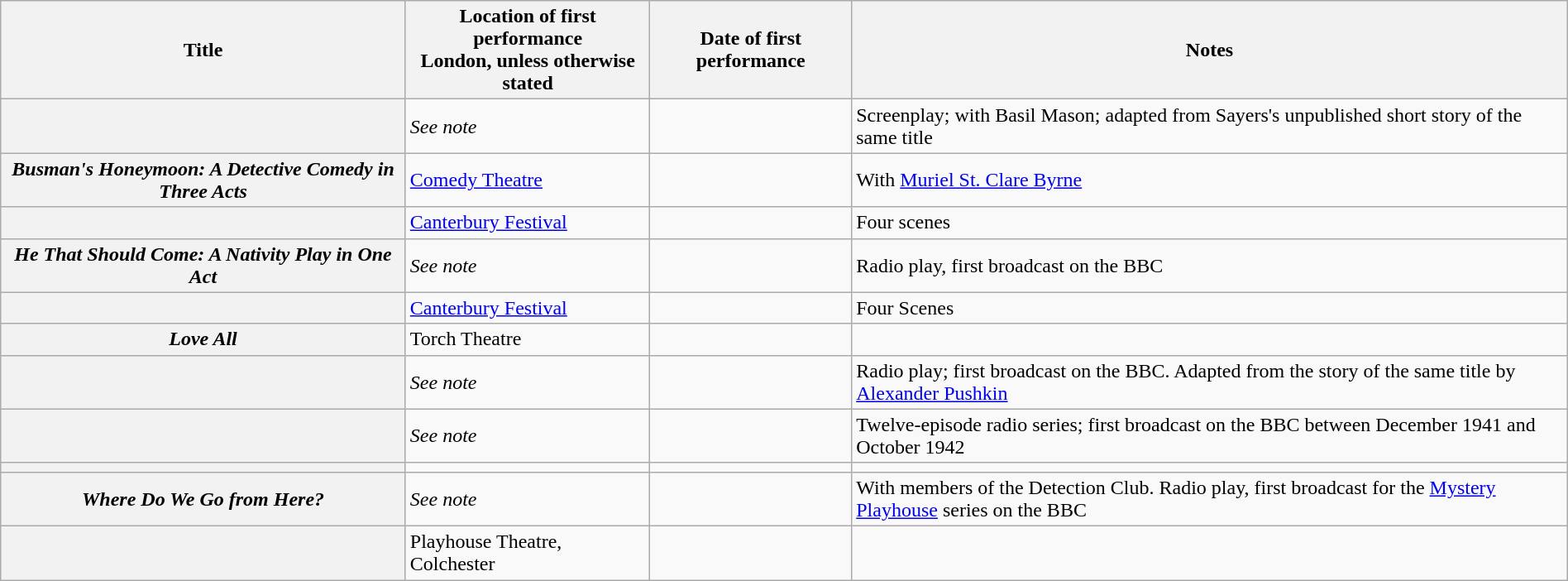<table class="wikitable plainrowheaders sortable" style="margin-right: 0;">
<tr>
<th scope="col">Title</th>
<th scope="col">Location of first performance<br>London, unless otherwise stated</th>
<th scope="col">Date of first performance</th>
<th scope="col" class="unsortable">Notes</th>
</tr>
<tr>
<th scope="row"></th>
<td><em>See note</em></td>
<td></td>
<td>Screenplay; with Basil Mason; adapted from Sayers's unpublished short story of the same title</td>
</tr>
<tr>
<th scope="row"><em>Busman's Honeymoon: A Detective Comedy in Three Acts</em></th>
<td><a href='#'>Comedy Theatre</a></td>
<td></td>
<td>With <a href='#'>Muriel St. Clare Byrne</a></td>
</tr>
<tr>
<th scope="row"></th>
<td><a href='#'>Canterbury Festival</a></td>
<td></td>
<td>Four scenes</td>
</tr>
<tr>
<th scope="row"><em>He That Should Come: A Nativity Play in One Act</em></th>
<td><em>See note</em></td>
<td></td>
<td>Radio play, first broadcast on the BBC</td>
</tr>
<tr>
<th scope="row"></th>
<td><a href='#'>Canterbury Festival</a></td>
<td></td>
<td>Four Scenes</td>
</tr>
<tr>
<th scope="row"><em>Love All</em></th>
<td>Torch Theatre</td>
<td></td>
<td></td>
</tr>
<tr>
<th scope="row"></th>
<td><em>See note</em></td>
<td></td>
<td>Radio play; first broadcast on the BBC. Adapted from the story of the same title by <a href='#'>Alexander Pushkin</a></td>
</tr>
<tr>
<th scope="row"></th>
<td><em>See note</em></td>
<td></td>
<td>Twelve-episode radio series; first broadcast on the BBC between December 1941 and October 1942</td>
</tr>
<tr>
<th scope="row"></th>
<td></td>
<td></td>
<td></td>
</tr>
<tr>
<th scope="row"><em>Where Do We Go from Here?</em></th>
<td><em>See note</em></td>
<td></td>
<td>With members of the Detection Club. Radio play, first broadcast for the <a href='#'>Mystery Playhouse</a> series on the BBC</td>
</tr>
<tr>
<th scope="row"></th>
<td>Playhouse Theatre, Colchester</td>
<td></td>
<td></td>
</tr>
</table>
